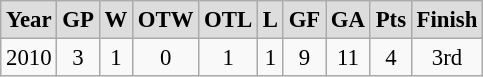<table class="wikitable" style="text-align: center; font-size: 95%;">
<tr style="font-size: xsmall; font-weight:bold; background-color:#dddddd;">
<td>Year</td>
<td>GP</td>
<td>W</td>
<td>OTW</td>
<td>OTL</td>
<td>L</td>
<td>GF</td>
<td>GA</td>
<td>Pts</td>
<td>Finish</td>
</tr>
<tr align="center">
<td>2010</td>
<td>3</td>
<td>1</td>
<td>0</td>
<td>1</td>
<td>1</td>
<td>9</td>
<td>11</td>
<td>4</td>
<td>3rd</td>
</tr>
</table>
